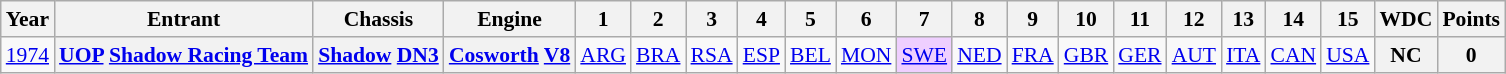<table class="wikitable" style="text-align:center; font-size:90%">
<tr>
<th>Year</th>
<th>Entrant</th>
<th>Chassis</th>
<th>Engine</th>
<th>1</th>
<th>2</th>
<th>3</th>
<th>4</th>
<th>5</th>
<th>6</th>
<th>7</th>
<th>8</th>
<th>9</th>
<th>10</th>
<th>11</th>
<th>12</th>
<th>13</th>
<th>14</th>
<th>15</th>
<th>WDC</th>
<th>Points</th>
</tr>
<tr>
<td><a href='#'>1974</a></td>
<th><a href='#'>UOP</a> <a href='#'>Shadow Racing Team</a></th>
<th><a href='#'>Shadow</a> <a href='#'>DN3</a></th>
<th><a href='#'>Cosworth</a> <a href='#'>V8</a></th>
<td><a href='#'>ARG</a></td>
<td><a href='#'>BRA</a></td>
<td><a href='#'>RSA</a></td>
<td><a href='#'>ESP</a></td>
<td><a href='#'>BEL</a></td>
<td><a href='#'>MON</a></td>
<td style="background:#EFCFFF;"><a href='#'>SWE</a><br></td>
<td><a href='#'>NED</a></td>
<td><a href='#'>FRA</a></td>
<td><a href='#'>GBR</a></td>
<td><a href='#'>GER</a></td>
<td><a href='#'>AUT</a></td>
<td><a href='#'>ITA</a></td>
<td><a href='#'>CAN</a></td>
<td><a href='#'>USA</a></td>
<th>NC</th>
<th>0</th>
</tr>
</table>
